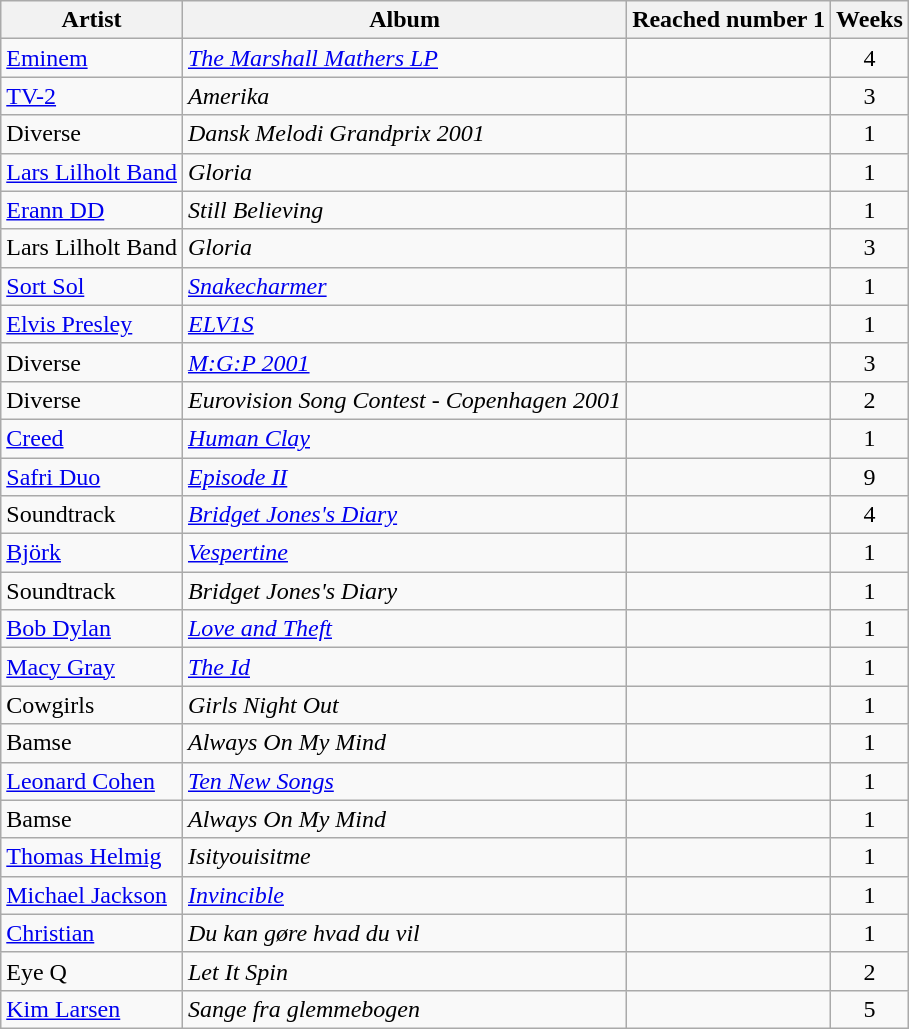<table class="sortable wikitable">
<tr>
<th>Artist</th>
<th>Album</th>
<th>Reached number 1</th>
<th>Weeks</th>
</tr>
<tr>
<td><a href='#'>Eminem</a></td>
<td><em><a href='#'>The Marshall Mathers LP</a></em></td>
<td></td>
<td style="text-align:center;">4</td>
</tr>
<tr>
<td><a href='#'>TV-2</a></td>
<td><em>Amerika</em></td>
<td></td>
<td style="text-align:center;">3</td>
</tr>
<tr>
<td>Diverse</td>
<td><em>Dansk Melodi Grandprix 2001</em></td>
<td></td>
<td style="text-align:center;">1</td>
</tr>
<tr>
<td><a href='#'>Lars Lilholt Band</a></td>
<td><em>Gloria</em></td>
<td></td>
<td style="text-align:center;">1</td>
</tr>
<tr>
<td><a href='#'>Erann DD</a></td>
<td><em>Still Believing</em></td>
<td></td>
<td style="text-align:center;">1</td>
</tr>
<tr>
<td>Lars Lilholt Band</td>
<td><em>Gloria</em></td>
<td></td>
<td style="text-align:center;">3</td>
</tr>
<tr>
<td><a href='#'>Sort Sol</a></td>
<td><em><a href='#'>Snakecharmer</a></em></td>
<td></td>
<td style="text-align:center;">1</td>
</tr>
<tr>
<td><a href='#'>Elvis Presley</a></td>
<td><em><a href='#'>ELV1S</a></em></td>
<td></td>
<td style="text-align:center;">1</td>
</tr>
<tr>
<td>Diverse</td>
<td><em><a href='#'>M:G:P 2001</a></em></td>
<td></td>
<td style="text-align:center;">3</td>
</tr>
<tr>
<td>Diverse</td>
<td><em>Eurovision Song Contest - Copenhagen 2001</em></td>
<td></td>
<td style="text-align:center;">2</td>
</tr>
<tr>
<td><a href='#'>Creed</a></td>
<td><em><a href='#'>Human Clay</a></em></td>
<td></td>
<td style="text-align:center;">1</td>
</tr>
<tr>
<td><a href='#'>Safri Duo</a></td>
<td><em><a href='#'>Episode II</a></em></td>
<td></td>
<td style="text-align:center;">9</td>
</tr>
<tr>
<td>Soundtrack</td>
<td><em><a href='#'>Bridget Jones's Diary</a></em></td>
<td></td>
<td style="text-align:center;">4</td>
</tr>
<tr>
<td><a href='#'>Björk</a></td>
<td><em><a href='#'>Vespertine</a></em></td>
<td></td>
<td style="text-align:center;">1</td>
</tr>
<tr>
<td>Soundtrack</td>
<td><em>Bridget Jones's Diary</em></td>
<td></td>
<td style="text-align:center;">1</td>
</tr>
<tr>
<td><a href='#'>Bob Dylan</a></td>
<td><em><a href='#'>Love and Theft</a></em></td>
<td></td>
<td style="text-align:center;">1</td>
</tr>
<tr>
<td><a href='#'>Macy Gray</a></td>
<td><em><a href='#'>The Id</a></em></td>
<td></td>
<td style="text-align:center;">1</td>
</tr>
<tr>
<td>Cowgirls</td>
<td><em>Girls Night Out</em></td>
<td></td>
<td style="text-align:center;">1</td>
</tr>
<tr>
<td>Bamse</td>
<td><em>Always On My Mind</em></td>
<td></td>
<td style="text-align:center;">1</td>
</tr>
<tr>
<td><a href='#'>Leonard Cohen</a></td>
<td><em><a href='#'>Ten New Songs</a></em></td>
<td></td>
<td style="text-align:center;">1</td>
</tr>
<tr>
<td>Bamse</td>
<td><em>Always On My Mind</em></td>
<td></td>
<td style="text-align:center;">1</td>
</tr>
<tr>
<td><a href='#'>Thomas Helmig</a></td>
<td><em>Isityouisitme</em></td>
<td></td>
<td style="text-align:center;">1</td>
</tr>
<tr>
<td><a href='#'>Michael Jackson</a></td>
<td><em><a href='#'>Invincible</a></em></td>
<td></td>
<td style="text-align:center;">1</td>
</tr>
<tr>
<td><a href='#'>Christian</a></td>
<td><em>Du kan gøre hvad du vil</em></td>
<td></td>
<td style="text-align:center;">1</td>
</tr>
<tr>
<td>Eye Q</td>
<td><em>Let It Spin</em></td>
<td></td>
<td style="text-align:center;">2</td>
</tr>
<tr>
<td><a href='#'>Kim Larsen</a></td>
<td><em>Sange fra glemmebogen</em></td>
<td></td>
<td style="text-align:center;">5</td>
</tr>
</table>
